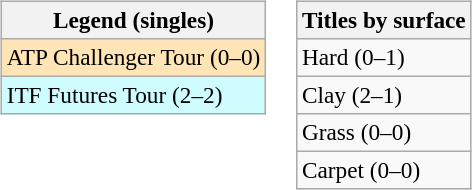<table>
<tr valign=top>
<td><br><table class=wikitable style=font-size:97%>
<tr>
<th>Legend (singles)</th>
</tr>
<tr bgcolor=moccasin>
<td>ATP Challenger Tour (0–0)</td>
</tr>
<tr bgcolor=#cffcff>
<td>ITF Futures Tour (2–2)</td>
</tr>
</table>
</td>
<td><br><table class=wikitable style=font-size:97%>
<tr>
<th>Titles by surface</th>
</tr>
<tr>
<td>Hard (0–1)</td>
</tr>
<tr>
<td>Clay (2–1)</td>
</tr>
<tr>
<td>Grass (0–0)</td>
</tr>
<tr>
<td>Carpet (0–0)</td>
</tr>
</table>
</td>
</tr>
</table>
